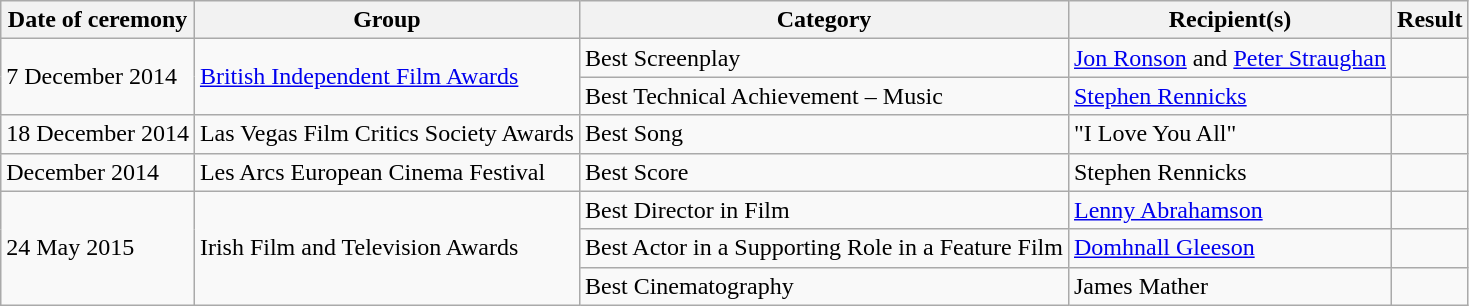<table class="wikitable sortable">
<tr>
<th>Date of ceremony</th>
<th>Group</th>
<th>Category</th>
<th>Recipient(s)</th>
<th>Result</th>
</tr>
<tr>
<td rowspan="2">7 December 2014</td>
<td rowspan="2"><a href='#'>British Independent Film Awards</a></td>
<td>Best Screenplay</td>
<td><a href='#'>Jon Ronson</a> and <a href='#'>Peter Straughan</a></td>
<td></td>
</tr>
<tr>
<td>Best Technical Achievement – Music</td>
<td><a href='#'>Stephen Rennicks</a></td>
<td></td>
</tr>
<tr>
<td>18 December 2014</td>
<td>Las Vegas Film Critics Society Awards</td>
<td>Best Song</td>
<td>"I Love You All"</td>
<td></td>
</tr>
<tr>
<td>December 2014</td>
<td>Les Arcs European Cinema Festival</td>
<td>Best Score</td>
<td>Stephen Rennicks</td>
<td></td>
</tr>
<tr>
<td rowspan="3">24 May 2015</td>
<td rowspan="3">Irish Film and Television Awards</td>
<td>Best Director in Film</td>
<td><a href='#'>Lenny Abrahamson</a></td>
<td></td>
</tr>
<tr>
<td>Best Actor in a Supporting Role in a Feature Film</td>
<td><a href='#'>Domhnall Gleeson</a></td>
<td></td>
</tr>
<tr>
<td>Best Cinematography</td>
<td>James Mather</td>
<td></td>
</tr>
</table>
